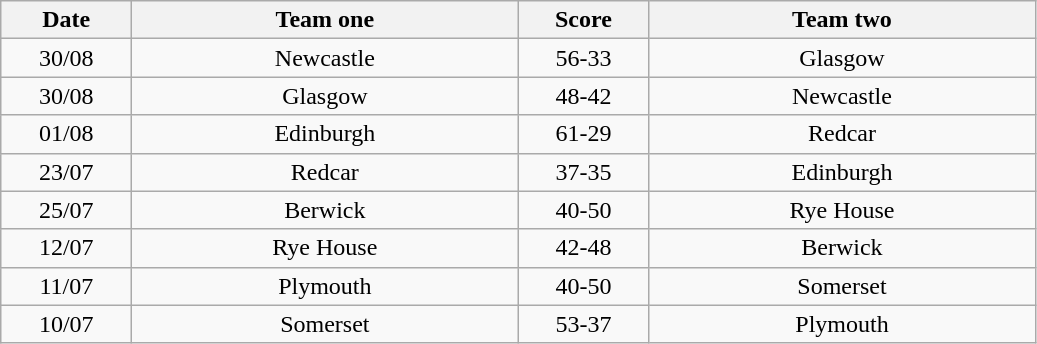<table class="wikitable" style="text-align: center">
<tr>
<th width=80>Date</th>
<th width=250>Team one</th>
<th width=80>Score</th>
<th width=250>Team two</th>
</tr>
<tr>
<td>30/08</td>
<td>Newcastle</td>
<td>56-33</td>
<td>Glasgow</td>
</tr>
<tr>
<td>30/08</td>
<td>Glasgow</td>
<td>48-42</td>
<td>Newcastle</td>
</tr>
<tr>
<td>01/08</td>
<td>Edinburgh</td>
<td>61-29</td>
<td>Redcar</td>
</tr>
<tr>
<td>23/07</td>
<td>Redcar</td>
<td>37-35</td>
<td>Edinburgh</td>
</tr>
<tr>
<td>25/07</td>
<td>Berwick</td>
<td>40-50</td>
<td>Rye House</td>
</tr>
<tr>
<td>12/07</td>
<td>Rye House</td>
<td>42-48</td>
<td>Berwick</td>
</tr>
<tr>
<td>11/07</td>
<td>Plymouth</td>
<td>40-50</td>
<td>Somerset</td>
</tr>
<tr>
<td>10/07</td>
<td>Somerset</td>
<td>53-37</td>
<td>Plymouth</td>
</tr>
</table>
